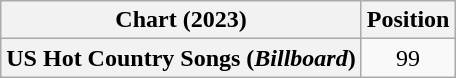<table class="wikitable sortable plainrowheaders" style="text-align:center">
<tr>
<th scope="col">Chart (2023)</th>
<th scope="col">Position</th>
</tr>
<tr>
<th scope="row">US Hot Country Songs (<em>Billboard</em>)</th>
<td>99</td>
</tr>
</table>
